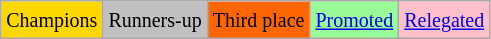<table class="wikitable">
<tr>
<td bgcolor=gold><small>Champions</small></td>
<td bgcolor=silver><small>Runners-up</small></td>
<td bgcolor=ff6600><small>Third place</small></td>
<td bgcolor=palegreen><small><a href='#'>Promoted</a></small></td>
<td bgcolor=pink><small><a href='#'>Relegated</a></small></td>
</tr>
</table>
